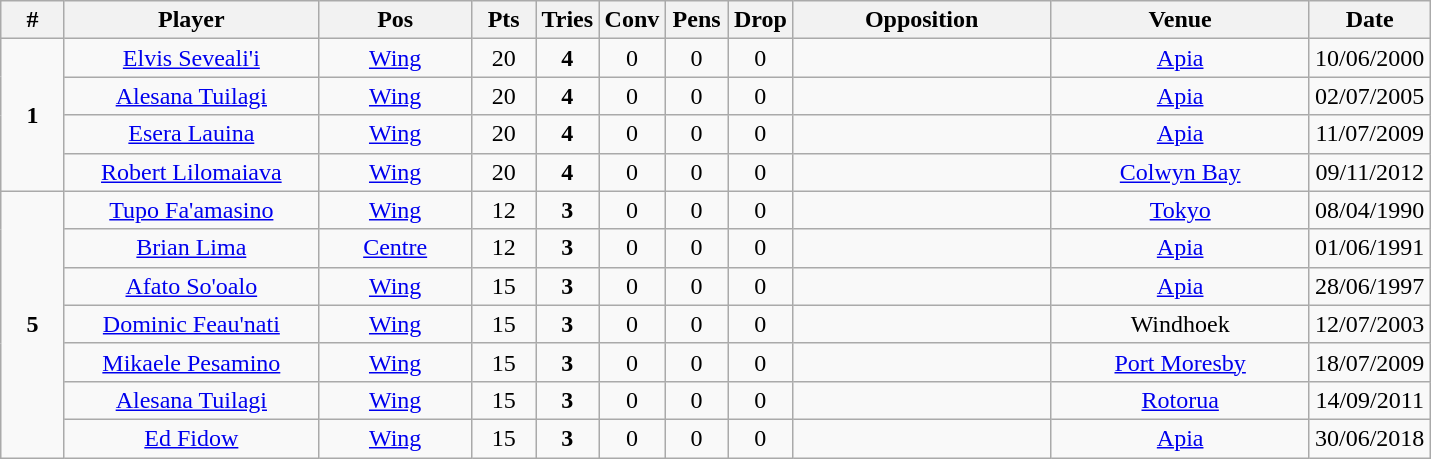<table class="wikitable" style="font-size:100%; text-align:center;">
<tr>
<th style="width:35px;">#</th>
<th style="width:162px;">Player</th>
<th style="width:95px;">Pos</th>
<th style="width:35px;">Pts</th>
<th style="width:35px;">Tries</th>
<th style="width:35px;">Conv</th>
<th style="width:35px;">Pens</th>
<th style="width:35px;">Drop</th>
<th style="width:165px;">Opposition</th>
<th style="width:165px;">Venue</th>
<th style="width:65px;">Date</th>
</tr>
<tr>
<td rowspan="4"><strong>1</strong></td>
<td><a href='#'>Elvis Seveali'i</a></td>
<td><a href='#'>Wing</a></td>
<td>20</td>
<td><strong>4</strong></td>
<td>0</td>
<td>0</td>
<td>0</td>
<td></td>
<td> <a href='#'>Apia</a></td>
<td>10/06/2000</td>
</tr>
<tr>
<td><a href='#'>Alesana Tuilagi</a></td>
<td><a href='#'>Wing</a></td>
<td>20</td>
<td><strong>4</strong></td>
<td>0</td>
<td>0</td>
<td>0</td>
<td></td>
<td> <a href='#'>Apia</a></td>
<td>02/07/2005</td>
</tr>
<tr>
<td><a href='#'>Esera Lauina</a></td>
<td><a href='#'>Wing</a></td>
<td>20</td>
<td><strong>4</strong></td>
<td>0</td>
<td>0</td>
<td>0</td>
<td></td>
<td> <a href='#'>Apia</a></td>
<td>11/07/2009</td>
</tr>
<tr>
<td><a href='#'>Robert Lilomaiava</a></td>
<td><a href='#'>Wing</a></td>
<td>20</td>
<td><strong>4</strong></td>
<td>0</td>
<td>0</td>
<td>0</td>
<td></td>
<td> <a href='#'>Colwyn Bay</a></td>
<td>09/11/2012</td>
</tr>
<tr>
<td rowspan="7"><strong>5</strong></td>
<td><a href='#'>Tupo Fa'amasino</a></td>
<td><a href='#'>Wing</a></td>
<td>12</td>
<td><strong>3</strong></td>
<td>0</td>
<td>0</td>
<td>0</td>
<td></td>
<td> <a href='#'>Tokyo</a></td>
<td>08/04/1990</td>
</tr>
<tr>
<td><a href='#'>Brian Lima</a></td>
<td><a href='#'>Centre</a></td>
<td>12</td>
<td><strong>3</strong></td>
<td>0</td>
<td>0</td>
<td>0</td>
<td></td>
<td> <a href='#'>Apia</a></td>
<td>01/06/1991</td>
</tr>
<tr>
<td><a href='#'>Afato So'oalo</a></td>
<td><a href='#'>Wing</a></td>
<td>15</td>
<td><strong>3</strong></td>
<td>0</td>
<td>0</td>
<td>0</td>
<td></td>
<td> <a href='#'>Apia</a></td>
<td>28/06/1997</td>
</tr>
<tr>
<td><a href='#'>Dominic Feau'nati</a></td>
<td><a href='#'>Wing</a></td>
<td>15</td>
<td><strong>3</strong></td>
<td>0</td>
<td>0</td>
<td>0</td>
<td></td>
<td> Windhoek</td>
<td>12/07/2003</td>
</tr>
<tr>
<td><a href='#'>Mikaele Pesamino</a></td>
<td><a href='#'>Wing</a></td>
<td>15</td>
<td><strong>3</strong></td>
<td>0</td>
<td>0</td>
<td>0</td>
<td></td>
<td> <a href='#'>Port Moresby</a></td>
<td>18/07/2009</td>
</tr>
<tr>
<td><a href='#'>Alesana Tuilagi</a></td>
<td><a href='#'>Wing</a></td>
<td>15</td>
<td><strong>3</strong></td>
<td>0</td>
<td>0</td>
<td>0</td>
<td></td>
<td> <a href='#'>Rotorua</a></td>
<td>14/09/2011</td>
</tr>
<tr>
<td><a href='#'>Ed Fidow</a></td>
<td><a href='#'>Wing</a></td>
<td>15</td>
<td><strong>3</strong></td>
<td>0</td>
<td>0</td>
<td>0</td>
<td></td>
<td> <a href='#'>Apia</a></td>
<td>30/06/2018</td>
</tr>
</table>
